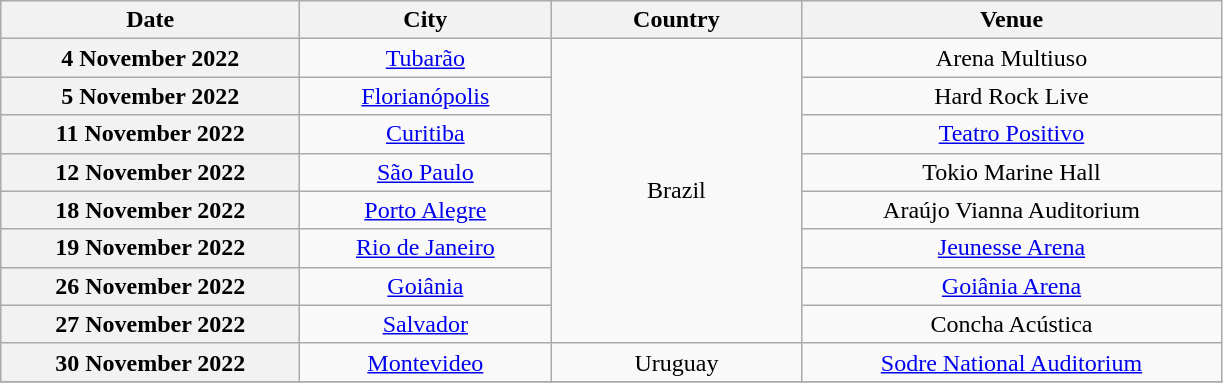<table class="wikitable plainrowheaders" style="text-align:center;">
<tr>
<th scope="col" style="width:12em;">Date</th>
<th scope="col" style="width:10em;">City</th>
<th scope="col" style="width:10em;">Country</th>
<th scope="col" style="width:17em;">Venue</th>
</tr>
<tr>
<th scope="row" style="text-align:center;">4 November 2022</th>
<td><a href='#'>Tubarão</a></td>
<td rowspan="8">Brazil</td>
<td>Arena Multiuso</td>
</tr>
<tr>
<th scope="row" style="text-align:center;">5 November 2022</th>
<td><a href='#'>Florianópolis</a></td>
<td>Hard Rock Live</td>
</tr>
<tr>
<th scope="row" style="text-align:center;">11 November 2022</th>
<td><a href='#'>Curitiba</a></td>
<td><a href='#'>Teatro Positivo</a></td>
</tr>
<tr>
<th scope="row" style="text-align:center;">12 November 2022</th>
<td><a href='#'>São Paulo</a></td>
<td>Tokio Marine Hall</td>
</tr>
<tr>
<th scope="row" style="text-align:center;">18 November 2022</th>
<td><a href='#'>Porto Alegre</a></td>
<td>Araújo Vianna Auditorium</td>
</tr>
<tr>
<th scope="row" style="text-align:center;">19 November 2022</th>
<td><a href='#'>Rio de Janeiro</a></td>
<td><a href='#'>Jeunesse Arena</a></td>
</tr>
<tr>
<th scope="row" style="text-align:center;">26 November 2022</th>
<td><a href='#'>Goiânia</a></td>
<td><a href='#'>Goiânia Arena</a></td>
</tr>
<tr>
<th scope="row" style="text-align:center;">27 November 2022</th>
<td><a href='#'>Salvador</a></td>
<td>Concha Acústica</td>
</tr>
<tr>
<th scope="row" style="text-align:center;">30 November 2022</th>
<td><a href='#'>Montevideo</a></td>
<td>Uruguay</td>
<td><a href='#'>Sodre National Auditorium</a></td>
</tr>
<tr>
</tr>
</table>
